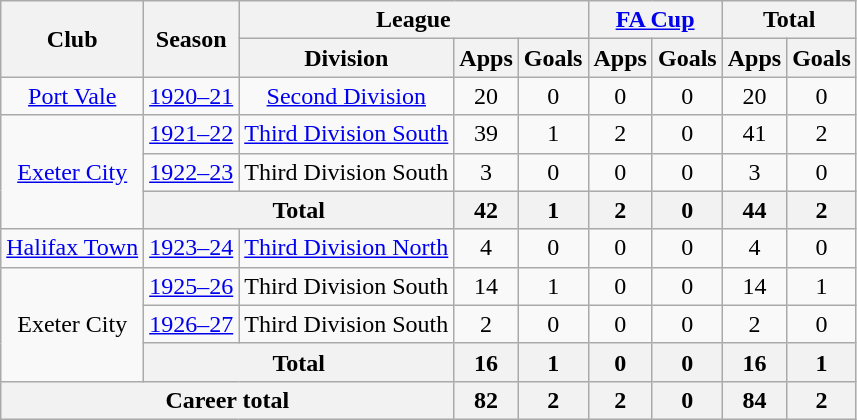<table class="wikitable" style="text-align:center">
<tr>
<th rowspan="2">Club</th>
<th rowspan="2">Season</th>
<th colspan="3">League</th>
<th colspan="2"><a href='#'>FA Cup</a></th>
<th colspan="2">Total</th>
</tr>
<tr>
<th>Division</th>
<th>Apps</th>
<th>Goals</th>
<th>Apps</th>
<th>Goals</th>
<th>Apps</th>
<th>Goals</th>
</tr>
<tr>
<td><a href='#'>Port Vale</a></td>
<td><a href='#'>1920–21</a></td>
<td><a href='#'>Second Division</a></td>
<td>20</td>
<td>0</td>
<td>0</td>
<td>0</td>
<td>20</td>
<td>0</td>
</tr>
<tr>
<td rowspan="3"><a href='#'>Exeter City</a></td>
<td><a href='#'>1921–22</a></td>
<td><a href='#'>Third Division South</a></td>
<td>39</td>
<td>1</td>
<td>2</td>
<td>0</td>
<td>41</td>
<td>2</td>
</tr>
<tr>
<td><a href='#'>1922–23</a></td>
<td>Third Division South</td>
<td>3</td>
<td>0</td>
<td>0</td>
<td>0</td>
<td>3</td>
<td>0</td>
</tr>
<tr>
<th colspan="2">Total</th>
<th>42</th>
<th>1</th>
<th>2</th>
<th>0</th>
<th>44</th>
<th>2</th>
</tr>
<tr>
<td><a href='#'>Halifax Town</a></td>
<td><a href='#'>1923–24</a></td>
<td><a href='#'>Third Division North</a></td>
<td>4</td>
<td>0</td>
<td>0</td>
<td>0</td>
<td>4</td>
<td>0</td>
</tr>
<tr>
<td rowspan="3">Exeter City</td>
<td><a href='#'>1925–26</a></td>
<td>Third Division South</td>
<td>14</td>
<td>1</td>
<td>0</td>
<td>0</td>
<td>14</td>
<td>1</td>
</tr>
<tr>
<td><a href='#'>1926–27</a></td>
<td>Third Division South</td>
<td>2</td>
<td>0</td>
<td>0</td>
<td>0</td>
<td>2</td>
<td>0</td>
</tr>
<tr>
<th colspan="2">Total</th>
<th>16</th>
<th>1</th>
<th>0</th>
<th>0</th>
<th>16</th>
<th>1</th>
</tr>
<tr>
<th colspan="3">Career total</th>
<th>82</th>
<th>2</th>
<th>2</th>
<th>0</th>
<th>84</th>
<th>2</th>
</tr>
</table>
